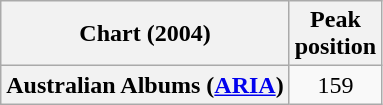<table class="wikitable plainrowheaders">
<tr>
<th scope="col">Chart (2004)</th>
<th scope="col">Peak<br>position</th>
</tr>
<tr>
<th scope="row">Australian Albums (<a href='#'>ARIA</a>)</th>
<td style="text-align:center;">159</td>
</tr>
</table>
